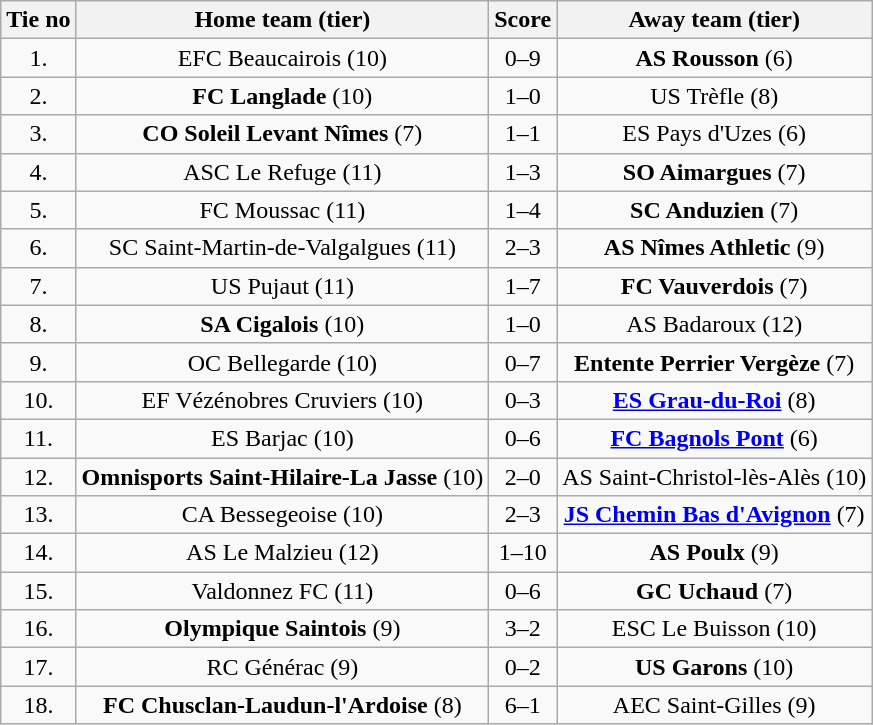<table class="wikitable" style="text-align: center">
<tr>
<th>Tie no</th>
<th>Home team (tier)</th>
<th>Score</th>
<th>Away team (tier)</th>
</tr>
<tr>
<td>1.</td>
<td>EFC Beaucairois (10)</td>
<td>0–9</td>
<td><strong>AS Rousson</strong> (6)</td>
</tr>
<tr>
<td>2.</td>
<td><strong>FC Langlade</strong> (10)</td>
<td>1–0</td>
<td>US Trèfle (8)</td>
</tr>
<tr>
<td>3.</td>
<td><strong>CO Soleil Levant Nîmes</strong> (7)</td>
<td>1–1 </td>
<td>ES Pays d'Uzes (6)</td>
</tr>
<tr>
<td>4.</td>
<td>ASC Le Refuge (11)</td>
<td>1–3</td>
<td><strong>SO Aimargues</strong> (7)</td>
</tr>
<tr>
<td>5.</td>
<td>FC Moussac (11)</td>
<td>1–4</td>
<td><strong>SC Anduzien</strong> (7)</td>
</tr>
<tr>
<td>6.</td>
<td>SC Saint-Martin-de-Valgalgues (11)</td>
<td>2–3</td>
<td><strong>AS Nîmes Athletic</strong> (9)</td>
</tr>
<tr>
<td>7.</td>
<td>US Pujaut (11)</td>
<td>1–7</td>
<td><strong>FC Vauverdois</strong> (7)</td>
</tr>
<tr>
<td>8.</td>
<td><strong>SA Cigalois</strong> (10)</td>
<td>1–0</td>
<td>AS Badaroux (12)</td>
</tr>
<tr>
<td>9.</td>
<td>OC Bellegarde (10)</td>
<td>0–7</td>
<td><strong>Entente Perrier Vergèze</strong> (7)</td>
</tr>
<tr>
<td>10.</td>
<td>EF Vézénobres Cruviers (10)</td>
<td>0–3</td>
<td><strong><a href='#'>ES Grau-du-Roi</a></strong> (8)</td>
</tr>
<tr>
<td>11.</td>
<td>ES Barjac (10)</td>
<td>0–6</td>
<td><strong><a href='#'>FC Bagnols Pont</a></strong> (6)</td>
</tr>
<tr>
<td>12.</td>
<td><strong>Omnisports Saint-Hilaire-La Jasse</strong> (10)</td>
<td>2–0</td>
<td>AS Saint-Christol-lès-Alès (10)</td>
</tr>
<tr>
<td>13.</td>
<td>CA Bessegeoise (10)</td>
<td>2–3</td>
<td><strong><a href='#'>JS Chemin Bas d'Avignon</a></strong> (7)</td>
</tr>
<tr>
<td>14.</td>
<td>AS Le Malzieu (12)</td>
<td>1–10</td>
<td><strong>AS Poulx</strong> (9)</td>
</tr>
<tr>
<td>15.</td>
<td>Valdonnez FC (11)</td>
<td>0–6</td>
<td><strong>GC Uchaud</strong> (7)</td>
</tr>
<tr>
<td>16.</td>
<td><strong>Olympique Saintois</strong> (9)</td>
<td>3–2</td>
<td>ESC Le Buisson (10)</td>
</tr>
<tr>
<td>17.</td>
<td>RC Générac (9)</td>
<td>0–2</td>
<td><strong>US Garons</strong> (10)</td>
</tr>
<tr>
<td>18.</td>
<td><strong>FC Chusclan-Laudun-l'Ardoise</strong> (8)</td>
<td>6–1</td>
<td>AEC Saint-Gilles (9)</td>
</tr>
</table>
